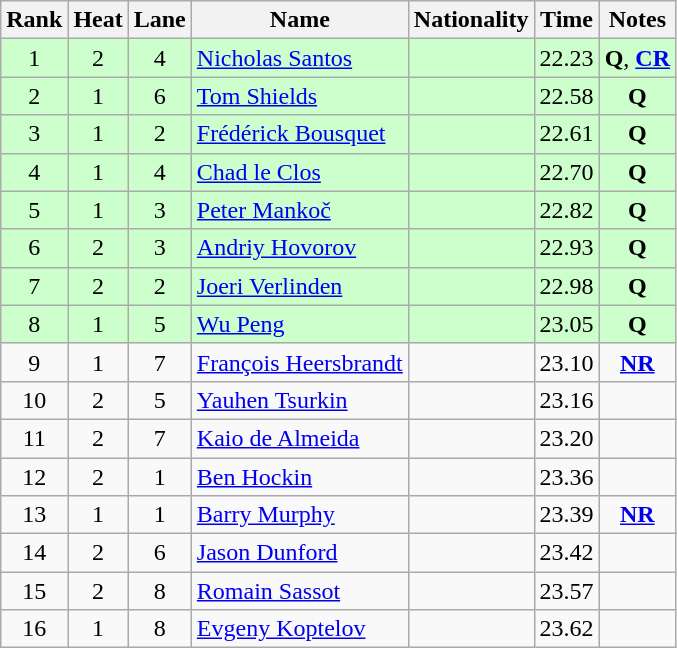<table class="wikitable sortable" style="text-align:center">
<tr>
<th>Rank</th>
<th>Heat</th>
<th>Lane</th>
<th>Name</th>
<th>Nationality</th>
<th>Time</th>
<th>Notes</th>
</tr>
<tr bgcolor=ccffcc>
<td>1</td>
<td>2</td>
<td>4</td>
<td align=left><a href='#'>Nicholas Santos</a></td>
<td align=left></td>
<td>22.23</td>
<td><strong>Q</strong>, <strong><a href='#'>CR</a></strong></td>
</tr>
<tr bgcolor=ccffcc>
<td>2</td>
<td>1</td>
<td>6</td>
<td align=left><a href='#'>Tom Shields</a></td>
<td align=left></td>
<td>22.58</td>
<td><strong>Q</strong></td>
</tr>
<tr bgcolor=ccffcc>
<td>3</td>
<td>1</td>
<td>2</td>
<td align=left><a href='#'>Frédérick Bousquet</a></td>
<td align=left></td>
<td>22.61</td>
<td><strong>Q</strong></td>
</tr>
<tr bgcolor=ccffcc>
<td>4</td>
<td>1</td>
<td>4</td>
<td align=left><a href='#'>Chad le Clos</a></td>
<td align=left></td>
<td>22.70</td>
<td><strong>Q</strong></td>
</tr>
<tr bgcolor=ccffcc>
<td>5</td>
<td>1</td>
<td>3</td>
<td align=left><a href='#'>Peter Mankoč</a></td>
<td align=left></td>
<td>22.82</td>
<td><strong>Q</strong></td>
</tr>
<tr bgcolor=ccffcc>
<td>6</td>
<td>2</td>
<td>3</td>
<td align=left><a href='#'>Andriy Hovorov</a></td>
<td align=left></td>
<td>22.93</td>
<td><strong>Q</strong></td>
</tr>
<tr bgcolor=ccffcc>
<td>7</td>
<td>2</td>
<td>2</td>
<td align=left><a href='#'>Joeri Verlinden</a></td>
<td align=left></td>
<td>22.98</td>
<td><strong>Q</strong></td>
</tr>
<tr bgcolor=ccffcc>
<td>8</td>
<td>1</td>
<td>5</td>
<td align=left><a href='#'>Wu Peng</a></td>
<td align=left></td>
<td>23.05</td>
<td><strong>Q</strong></td>
</tr>
<tr>
<td>9</td>
<td>1</td>
<td>7</td>
<td align=left><a href='#'>François Heersbrandt</a></td>
<td align=left></td>
<td>23.10</td>
<td><strong><a href='#'>NR</a></strong></td>
</tr>
<tr>
<td>10</td>
<td>2</td>
<td>5</td>
<td align=left><a href='#'>Yauhen Tsurkin</a></td>
<td align=left></td>
<td>23.16</td>
<td></td>
</tr>
<tr>
<td>11</td>
<td>2</td>
<td>7</td>
<td align=left><a href='#'>Kaio de Almeida</a></td>
<td align=left></td>
<td>23.20</td>
<td></td>
</tr>
<tr>
<td>12</td>
<td>2</td>
<td>1</td>
<td align=left><a href='#'>Ben Hockin</a></td>
<td align=left></td>
<td>23.36</td>
<td></td>
</tr>
<tr>
<td>13</td>
<td>1</td>
<td>1</td>
<td align=left><a href='#'>Barry Murphy</a></td>
<td align=left></td>
<td>23.39</td>
<td><strong><a href='#'>NR</a></strong></td>
</tr>
<tr>
<td>14</td>
<td>2</td>
<td>6</td>
<td align=left><a href='#'>Jason Dunford</a></td>
<td align=left></td>
<td>23.42</td>
<td></td>
</tr>
<tr>
<td>15</td>
<td>2</td>
<td>8</td>
<td align=left><a href='#'>Romain Sassot</a></td>
<td align=left></td>
<td>23.57</td>
<td></td>
</tr>
<tr>
<td>16</td>
<td>1</td>
<td>8</td>
<td align=left><a href='#'>Evgeny Koptelov</a></td>
<td align=left></td>
<td>23.62</td>
<td></td>
</tr>
</table>
